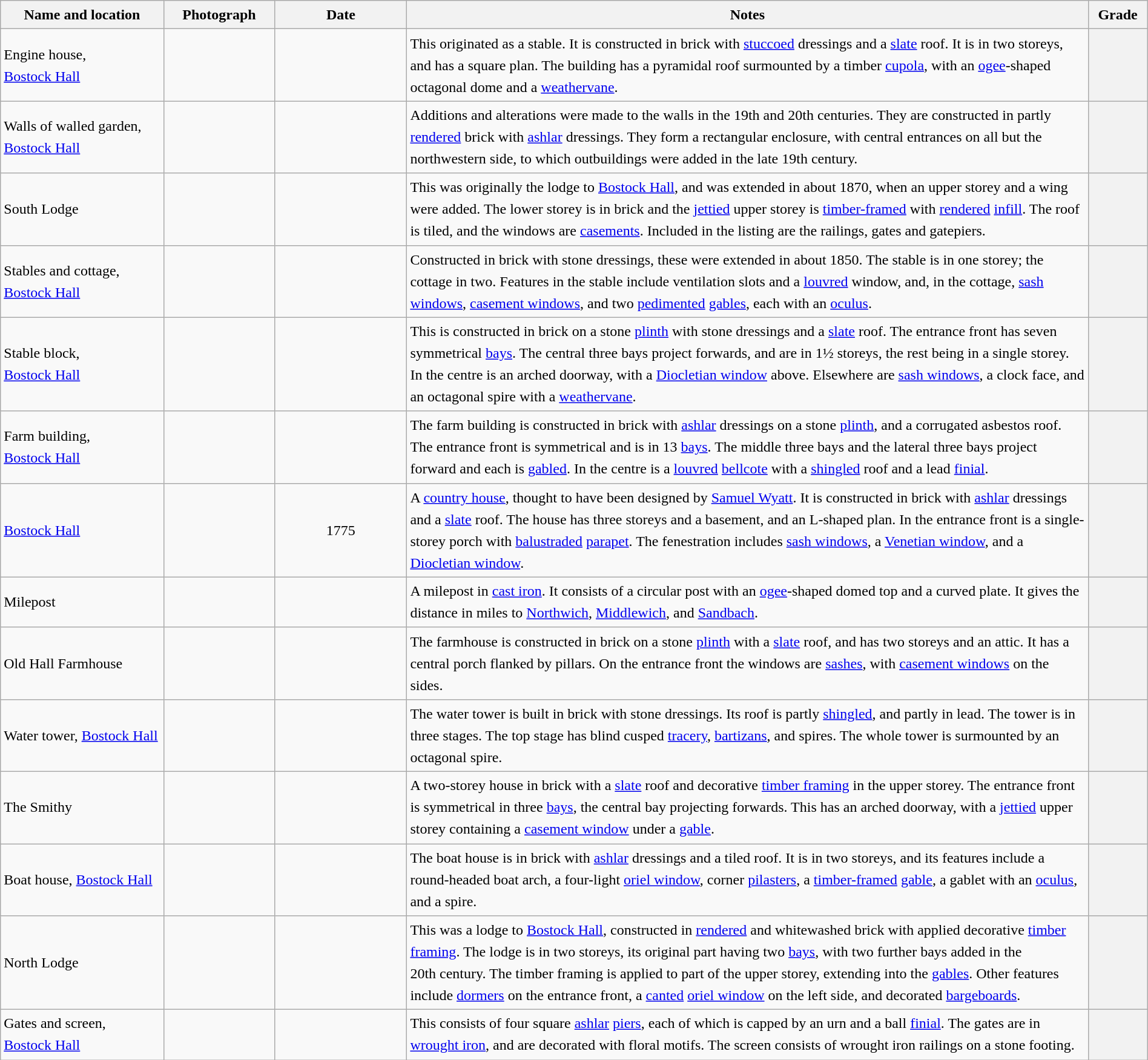<table class="wikitable sortable plainrowheaders" style="width:100%;border:0px;text-align:left;line-height:150%;">
<tr>
<th scope="col" style="width:150px">Name and location</th>
<th scope="col" style="width:100px" class="unsortable">Photograph</th>
<th scope="col" style="width:120px">Date</th>
<th scope="col" style="width:650px" class="unsortable">Notes</th>
<th scope="col" style="width:50px">Grade</th>
</tr>
<tr>
<td>Engine house,<br><a href='#'>Bostock Hall</a><br><small></small></td>
<td></td>
<td align="center"></td>
<td>This originated as a stable. It is constructed in brick with <a href='#'>stuccoed</a> dressings and a <a href='#'>slate</a> roof. It is in two storeys, and has a square plan. The building has a pyramidal roof surmounted by a timber <a href='#'>cupola</a>, with an <a href='#'>ogee</a>-shaped octagonal dome and a <a href='#'>weathervane</a>.</td>
<th></th>
</tr>
<tr>
<td>Walls of walled garden,<br><a href='#'>Bostock Hall</a><br><small></small></td>
<td></td>
<td align="center"></td>
<td>Additions and alterations were made to the walls in the 19th and 20th centuries. They are constructed in partly <a href='#'>rendered</a> brick with <a href='#'>ashlar</a> dressings. They form a rectangular enclosure, with central entrances on all but the northwestern side, to which outbuildings were added in the late 19th century.</td>
<th></th>
</tr>
<tr>
<td>South Lodge<br><small></small></td>
<td></td>
<td align="center"></td>
<td>This was originally the lodge to <a href='#'>Bostock Hall</a>, and was extended in about 1870, when an upper storey and a wing were added. The lower storey is in brick and the <a href='#'>jettied</a> upper storey is <a href='#'>timber-framed</a> with <a href='#'>rendered</a> <a href='#'>infill</a>. The roof is tiled, and the windows are <a href='#'>casements</a>. Included in the listing are the railings, gates and gatepiers.</td>
<th></th>
</tr>
<tr>
<td>Stables and cottage, <a href='#'>Bostock Hall</a><br><small></small></td>
<td></td>
<td align="center"></td>
<td>Constructed in brick with stone dressings, these were extended in about 1850. The stable is in one storey; the cottage in two. Features in the stable include ventilation slots and a <a href='#'>louvred</a> window, and, in the cottage, <a href='#'>sash windows</a>, <a href='#'>casement windows</a>, and two <a href='#'>pedimented</a> <a href='#'>gables</a>, each with an <a href='#'>oculus</a>.</td>
<th></th>
</tr>
<tr>
<td>Stable block,<br><a href='#'>Bostock Hall</a><br><small></small></td>
<td></td>
<td align="center"></td>
<td>This is constructed in brick on a stone <a href='#'>plinth</a> with stone dressings and a <a href='#'>slate</a> roof. The entrance front has seven symmetrical <a href='#'>bays</a>. The central three bays project forwards, and are in 1½ storeys, the rest being in a single storey. In the centre is an arched doorway, with a <a href='#'>Diocletian window</a> above. Elsewhere are <a href='#'>sash windows</a>, a clock face, and an octagonal spire with a <a href='#'>weathervane</a>.</td>
<th></th>
</tr>
<tr>
<td>Farm building,<br><a href='#'>Bostock Hall</a><br><small></small></td>
<td></td>
<td align="center"></td>
<td>The farm building is constructed in brick with <a href='#'>ashlar</a> dressings on a stone <a href='#'>plinth</a>, and a corrugated asbestos roof. The entrance front is symmetrical and is in 13 <a href='#'>bays</a>. The middle three bays and the lateral three bays project forward and each is <a href='#'>gabled</a>. In the centre is a <a href='#'>louvred</a> <a href='#'>bellcote</a> with a <a href='#'>shingled</a> roof and a lead <a href='#'>finial</a>.</td>
<th></th>
</tr>
<tr>
<td><a href='#'>Bostock Hall</a><br><small></small></td>
<td></td>
<td align="center">1775</td>
<td>A <a href='#'>country house</a>, thought to have been designed by <a href='#'>Samuel Wyatt</a>. It is constructed in brick with <a href='#'>ashlar</a> dressings and a <a href='#'>slate</a> roof. The house has three storeys and a basement, and an L-shaped plan. In the entrance front is a single-storey porch with <a href='#'>balustraded</a> <a href='#'>parapet</a>. The fenestration includes <a href='#'>sash windows</a>, a <a href='#'>Venetian window</a>, and a <a href='#'>Diocletian window</a>.</td>
<th></th>
</tr>
<tr>
<td>Milepost<br><small></small></td>
<td></td>
<td align="center"></td>
<td>A milepost in <a href='#'>cast iron</a>. It consists of a circular post with an <a href='#'>ogee</a>-shaped domed top and a curved plate. It gives the distance in miles to <a href='#'>Northwich</a>, <a href='#'>Middlewich</a>, and <a href='#'>Sandbach</a>.</td>
<th></th>
</tr>
<tr>
<td>Old Hall Farmhouse<br><small></small></td>
<td></td>
<td align="center"></td>
<td>The farmhouse is constructed in brick on a stone <a href='#'>plinth</a> with a <a href='#'>slate</a> roof, and has two storeys and an attic. It has a central porch flanked by pillars. On the entrance front the windows are <a href='#'>sashes</a>, with <a href='#'>casement windows</a> on the sides.</td>
<th></th>
</tr>
<tr>
<td>Water tower, <a href='#'>Bostock Hall</a><br><small></small></td>
<td></td>
<td align="center"></td>
<td>The water tower is built in brick with stone dressings. Its roof is partly <a href='#'>shingled</a>, and partly in lead. The tower is in three stages. The top stage has blind cusped <a href='#'>tracery</a>, <a href='#'>bartizans</a>, and spires. The whole tower is surmounted by an octagonal spire.</td>
<th></th>
</tr>
<tr>
<td>The Smithy<br><small></small></td>
<td></td>
<td align="center"></td>
<td>A two-storey house in brick with a <a href='#'>slate</a> roof and decorative <a href='#'>timber framing</a> in the upper storey. The entrance front is symmetrical in three <a href='#'>bays</a>, the central bay projecting forwards. This has an arched doorway, with a <a href='#'>jettied</a> upper storey containing a <a href='#'>casement window</a> under a <a href='#'>gable</a>.</td>
<th></th>
</tr>
<tr>
<td>Boat house, <a href='#'>Bostock Hall</a><br><small></small></td>
<td></td>
<td align="center"></td>
<td>The boat house is in brick with <a href='#'>ashlar</a> dressings and a tiled roof. It is in two storeys, and its features include a round-headed boat arch, a four-light <a href='#'>oriel window</a>, corner <a href='#'>pilasters</a>, a <a href='#'>timber-framed</a> <a href='#'>gable</a>, a gablet with an <a href='#'>oculus</a>, and a spire.</td>
<th></th>
</tr>
<tr>
<td>North Lodge<br><small></small></td>
<td></td>
<td align="center"></td>
<td>This was a lodge to <a href='#'>Bostock Hall</a>, constructed in <a href='#'>rendered</a> and whitewashed brick with applied decorative <a href='#'>timber framing</a>. The lodge is in two storeys, its original part having two <a href='#'>bays</a>, with two further bays added in the 20th century. The timber framing is applied to part of the upper storey, extending into the <a href='#'>gables</a>. Other features include <a href='#'>dormers</a> on the entrance front, a <a href='#'>canted</a> <a href='#'>oriel window</a> on the left side, and decorated <a href='#'>bargeboards</a>.</td>
<th></th>
</tr>
<tr>
<td>Gates and screen,<br><a href='#'>Bostock Hall</a><br><small></small></td>
<td></td>
<td align="center"></td>
<td>This consists of four square <a href='#'>ashlar</a> <a href='#'>piers</a>, each of which is capped by an urn and a ball <a href='#'>finial</a>. The gates are in <a href='#'>wrought iron</a>, and are decorated with floral motifs. The screen consists of wrought iron railings on a stone footing.</td>
<th></th>
</tr>
<tr>
</tr>
</table>
